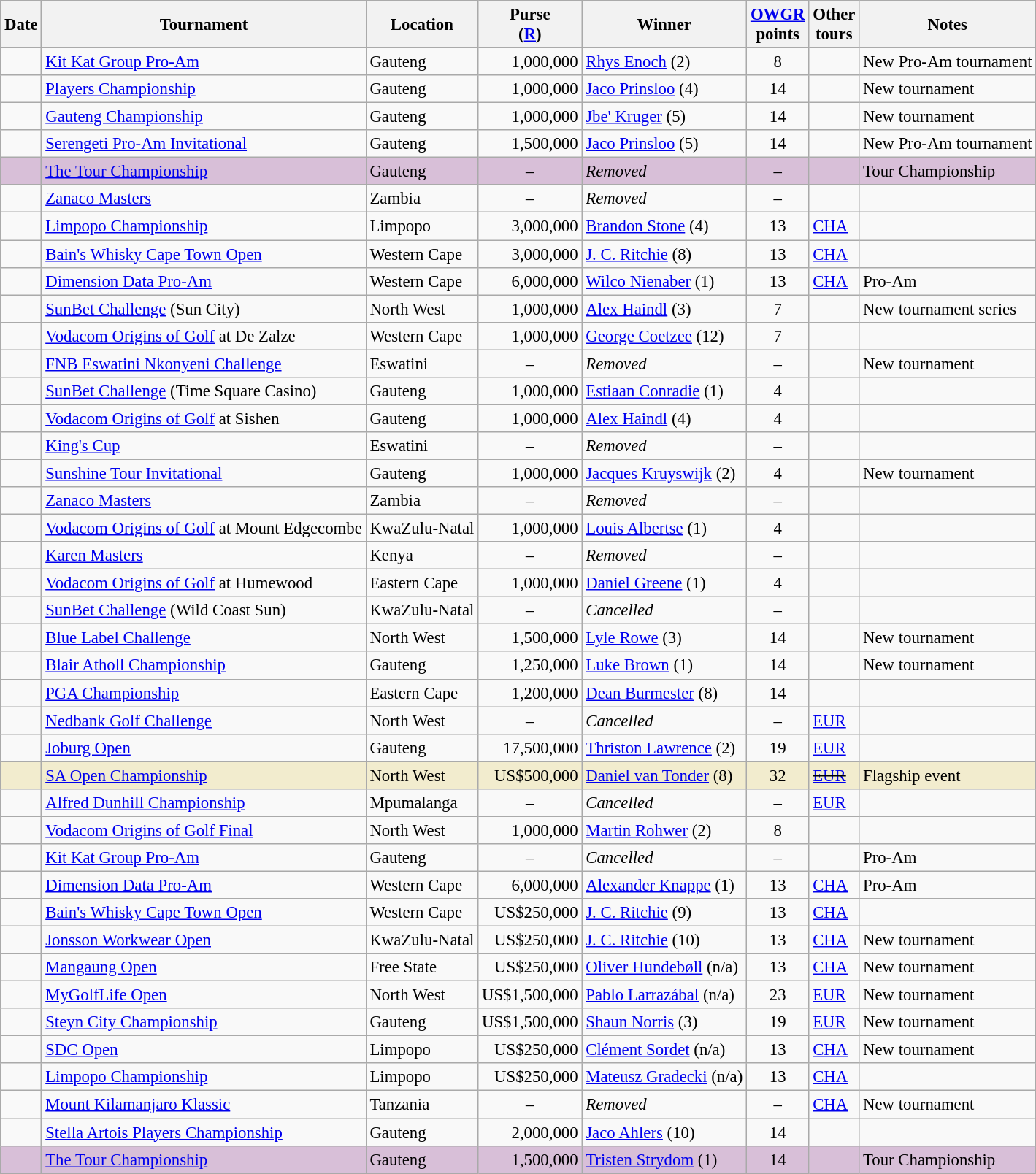<table class="wikitable" style="font-size:95%">
<tr>
<th>Date</th>
<th>Tournament</th>
<th>Location</th>
<th>Purse<br>(<a href='#'>R</a>)</th>
<th>Winner</th>
<th><a href='#'>OWGR</a><br>points</th>
<th>Other<br>tours</th>
<th>Notes</th>
</tr>
<tr>
<td><br><s></s></td>
<td><a href='#'>Kit Kat Group Pro-Am</a></td>
<td>Gauteng</td>
<td align=right>1,000,000</td>
<td> <a href='#'>Rhys Enoch</a> (2)</td>
<td align=center>8</td>
<td></td>
<td>New Pro-Am tournament</td>
</tr>
<tr>
<td></td>
<td><a href='#'>Players Championship</a></td>
<td>Gauteng</td>
<td align=right>1,000,000</td>
<td> <a href='#'>Jaco Prinsloo</a> (4)</td>
<td align=center>14</td>
<td></td>
<td>New tournament</td>
</tr>
<tr>
<td></td>
<td><a href='#'>Gauteng Championship</a></td>
<td>Gauteng</td>
<td align=right>1,000,000</td>
<td> <a href='#'>Jbe' Kruger</a> (5)</td>
<td align=center>14</td>
<td></td>
<td>New tournament</td>
</tr>
<tr>
<td></td>
<td><a href='#'>Serengeti Pro-Am Invitational</a></td>
<td>Gauteng</td>
<td align=right>1,500,000</td>
<td> <a href='#'>Jaco Prinsloo</a> (5)</td>
<td align=center>14</td>
<td></td>
<td>New Pro-Am tournament</td>
</tr>
<tr style="background:thistle;">
<td><s></s></td>
<td><a href='#'>The Tour Championship</a></td>
<td>Gauteng</td>
<td align=center>–</td>
<td><em>Removed</em></td>
<td align=center>–</td>
<td></td>
<td>Tour Championship</td>
</tr>
<tr>
<td><s></s></td>
<td><a href='#'>Zanaco Masters</a></td>
<td>Zambia</td>
<td align=center>–</td>
<td><em>Removed</em></td>
<td align=center>–</td>
<td></td>
<td></td>
</tr>
<tr>
<td><br><s></s></td>
<td><a href='#'>Limpopo Championship</a></td>
<td>Limpopo</td>
<td align=right>3,000,000</td>
<td> <a href='#'>Brandon Stone</a> (4)</td>
<td align=center>13</td>
<td><a href='#'>CHA</a></td>
<td></td>
</tr>
<tr>
<td><br><s></s></td>
<td><a href='#'>Bain's Whisky Cape Town Open</a></td>
<td>Western Cape</td>
<td align=right>3,000,000</td>
<td> <a href='#'>J. C. Ritchie</a> (8)</td>
<td align=center>13</td>
<td><a href='#'>CHA</a></td>
<td></td>
</tr>
<tr>
<td><br><s></s></td>
<td><a href='#'>Dimension Data Pro-Am</a></td>
<td>Western Cape</td>
<td align=right>6,000,000</td>
<td> <a href='#'>Wilco Nienaber</a> (1)</td>
<td align=center>13</td>
<td><a href='#'>CHA</a></td>
<td>Pro-Am</td>
</tr>
<tr>
<td></td>
<td><a href='#'>SunBet Challenge</a> (Sun City)</td>
<td>North West</td>
<td align=right>1,000,000</td>
<td> <a href='#'>Alex Haindl</a> (3)</td>
<td align=center>7</td>
<td></td>
<td>New tournament series</td>
</tr>
<tr>
<td></td>
<td><a href='#'>Vodacom Origins of Golf</a> at De Zalze</td>
<td>Western Cape</td>
<td align=right>1,000,000</td>
<td> <a href='#'>George Coetzee</a> (12)</td>
<td align=center>7</td>
<td></td>
<td></td>
</tr>
<tr>
<td><s></s></td>
<td><a href='#'>FNB Eswatini Nkonyeni Challenge</a></td>
<td>Eswatini</td>
<td align=center>–</td>
<td><em>Removed</em></td>
<td align=center>–</td>
<td></td>
<td>New tournament</td>
</tr>
<tr>
<td></td>
<td><a href='#'>SunBet Challenge</a> (Time Square Casino)</td>
<td>Gauteng</td>
<td align=right>1,000,000</td>
<td> <a href='#'>Estiaan Conradie</a> (1)</td>
<td align=center>4</td>
<td></td>
<td></td>
</tr>
<tr>
<td></td>
<td><a href='#'>Vodacom Origins of Golf</a> at Sishen</td>
<td>Gauteng</td>
<td align=right>1,000,000</td>
<td> <a href='#'>Alex Haindl</a> (4)</td>
<td align=center>4</td>
<td></td>
<td></td>
</tr>
<tr>
<td><s></s></td>
<td><a href='#'>King's Cup</a></td>
<td>Eswatini</td>
<td align=center>–</td>
<td><em>Removed</em></td>
<td align=center>–</td>
<td></td>
<td></td>
</tr>
<tr>
<td></td>
<td><a href='#'>Sunshine Tour Invitational</a></td>
<td>Gauteng</td>
<td align=right>1,000,000</td>
<td> <a href='#'>Jacques Kruyswijk</a> (2)</td>
<td align=center>4</td>
<td></td>
<td>New tournament</td>
</tr>
<tr>
<td><s></s></td>
<td><a href='#'>Zanaco Masters</a></td>
<td>Zambia</td>
<td align=center>–</td>
<td><em>Removed</em></td>
<td align=center>–</td>
<td></td>
<td></td>
</tr>
<tr>
<td></td>
<td><a href='#'>Vodacom Origins of Golf</a> at Mount Edgecombe</td>
<td>KwaZulu-Natal</td>
<td align=right>1,000,000</td>
<td> <a href='#'>Louis Albertse</a> (1)</td>
<td align=center>4</td>
<td></td>
<td></td>
</tr>
<tr>
<td><s></s></td>
<td><a href='#'>Karen Masters</a></td>
<td>Kenya</td>
<td align=center>–</td>
<td><em>Removed</em></td>
<td align=center>–</td>
<td></td>
<td></td>
</tr>
<tr>
<td></td>
<td><a href='#'>Vodacom Origins of Golf</a> at Humewood</td>
<td>Eastern Cape</td>
<td align=right>1,000,000</td>
<td> <a href='#'>Daniel Greene</a> (1)</td>
<td align=center>4</td>
<td></td>
<td></td>
</tr>
<tr>
<td><s></s></td>
<td><a href='#'>SunBet Challenge</a> (Wild Coast Sun)</td>
<td>KwaZulu-Natal</td>
<td align=center>–</td>
<td><em>Cancelled</em></td>
<td align=center>–</td>
<td></td>
<td></td>
</tr>
<tr>
<td></td>
<td><a href='#'>Blue Label Challenge</a></td>
<td>North West</td>
<td align=right>1,500,000</td>
<td> <a href='#'>Lyle Rowe</a> (3)</td>
<td align=center>14</td>
<td></td>
<td>New tournament</td>
</tr>
<tr>
<td></td>
<td><a href='#'>Blair Atholl Championship</a></td>
<td>Gauteng</td>
<td align=right>1,250,000</td>
<td> <a href='#'>Luke Brown</a> (1)</td>
<td align=center>14</td>
<td></td>
<td>New tournament</td>
</tr>
<tr>
<td></td>
<td><a href='#'>PGA Championship</a></td>
<td>Eastern Cape</td>
<td align=right>1,200,000</td>
<td> <a href='#'>Dean Burmester</a> (8)</td>
<td align=center>14</td>
<td></td>
<td></td>
</tr>
<tr>
<td><s></s></td>
<td><a href='#'>Nedbank Golf Challenge</a></td>
<td>North West</td>
<td align=center>–</td>
<td><em>Cancelled</em></td>
<td align=center>–</td>
<td><a href='#'>EUR</a></td>
<td></td>
</tr>
<tr>
<td></td>
<td><a href='#'>Joburg Open</a></td>
<td>Gauteng</td>
<td align=right>17,500,000</td>
<td> <a href='#'>Thriston Lawrence</a> (2)</td>
<td align=center>19</td>
<td><a href='#'>EUR</a></td>
<td></td>
</tr>
<tr style="background:#f2ecce;">
<td></td>
<td><a href='#'>SA Open Championship</a></td>
<td>North West</td>
<td align=right>US$500,000</td>
<td> <a href='#'>Daniel van Tonder</a> (8)</td>
<td align=center>32</td>
<td><s><a href='#'>EUR</a></s></td>
<td>Flagship event</td>
</tr>
<tr>
<td><s></s></td>
<td><a href='#'>Alfred Dunhill Championship</a></td>
<td>Mpumalanga</td>
<td align=center>–</td>
<td><em>Cancelled</em></td>
<td align=center>–</td>
<td><a href='#'>EUR</a></td>
<td></td>
</tr>
<tr>
<td></td>
<td><a href='#'>Vodacom Origins of Golf Final</a></td>
<td>North West</td>
<td align=right>1,000,000</td>
<td> <a href='#'>Martin Rohwer</a> (2)</td>
<td align=center>8</td>
<td></td>
<td></td>
</tr>
<tr>
<td><s></s></td>
<td><a href='#'>Kit Kat Group Pro-Am</a></td>
<td>Gauteng</td>
<td align=center>–</td>
<td><em>Cancelled</em></td>
<td align=center>–</td>
<td></td>
<td>Pro-Am</td>
</tr>
<tr>
<td></td>
<td><a href='#'>Dimension Data Pro-Am</a></td>
<td>Western Cape</td>
<td align=right>6,000,000</td>
<td> <a href='#'>Alexander Knappe</a> (1)</td>
<td align=center>13</td>
<td><a href='#'>CHA</a></td>
<td>Pro-Am</td>
</tr>
<tr>
<td></td>
<td><a href='#'>Bain's Whisky Cape Town Open</a></td>
<td>Western Cape</td>
<td align=right>US$250,000</td>
<td> <a href='#'>J. C. Ritchie</a> (9)</td>
<td align=center>13</td>
<td><a href='#'>CHA</a></td>
<td></td>
</tr>
<tr>
<td></td>
<td><a href='#'>Jonsson Workwear Open</a></td>
<td>KwaZulu-Natal</td>
<td align=right>US$250,000</td>
<td> <a href='#'>J. C. Ritchie</a> (10)</td>
<td align=center>13</td>
<td><a href='#'>CHA</a></td>
<td>New tournament</td>
</tr>
<tr>
<td></td>
<td><a href='#'>Mangaung Open</a></td>
<td>Free State</td>
<td align=right>US$250,000</td>
<td> <a href='#'>Oliver Hundebøll</a> (n/a)</td>
<td align=center>13</td>
<td><a href='#'>CHA</a></td>
<td>New tournament</td>
</tr>
<tr>
<td></td>
<td><a href='#'>MyGolfLife Open</a></td>
<td>North West</td>
<td align=right>US$1,500,000</td>
<td> <a href='#'>Pablo Larrazábal</a> (n/a)</td>
<td align=center>23</td>
<td><a href='#'>EUR</a></td>
<td>New tournament</td>
</tr>
<tr>
<td></td>
<td><a href='#'>Steyn City Championship</a></td>
<td>Gauteng</td>
<td align=right>US$1,500,000</td>
<td> <a href='#'>Shaun Norris</a> (3)</td>
<td align=center>19</td>
<td><a href='#'>EUR</a></td>
<td>New tournament</td>
</tr>
<tr>
<td></td>
<td><a href='#'>SDC Open</a></td>
<td>Limpopo</td>
<td align=right>US$250,000</td>
<td> <a href='#'>Clément Sordet</a> (n/a)</td>
<td align=center>13</td>
<td><a href='#'>CHA</a></td>
<td>New tournament</td>
</tr>
<tr>
<td></td>
<td><a href='#'>Limpopo Championship</a></td>
<td>Limpopo</td>
<td align=right>US$250,000</td>
<td> <a href='#'>Mateusz Gradecki</a> (n/a)</td>
<td align=center>13</td>
<td><a href='#'>CHA</a></td>
<td></td>
</tr>
<tr>
<td><s></s></td>
<td><a href='#'>Mount Kilamanjaro Klassic</a></td>
<td>Tanzania</td>
<td align=center>–</td>
<td><em>Removed</em></td>
<td align=center>–</td>
<td><a href='#'>CHA</a></td>
<td>New tournament</td>
</tr>
<tr>
<td></td>
<td><a href='#'>Stella Artois Players Championship</a></td>
<td>Gauteng</td>
<td align=right>2,000,000</td>
<td> <a href='#'>Jaco Ahlers</a> (10)</td>
<td align=center>14</td>
<td></td>
<td></td>
</tr>
<tr style="background:thistle;">
<td></td>
<td><a href='#'>The Tour Championship</a></td>
<td>Gauteng</td>
<td align=right>1,500,000</td>
<td> <a href='#'>Tristen Strydom</a> (1)</td>
<td align=center>14</td>
<td></td>
<td>Tour Championship</td>
</tr>
</table>
